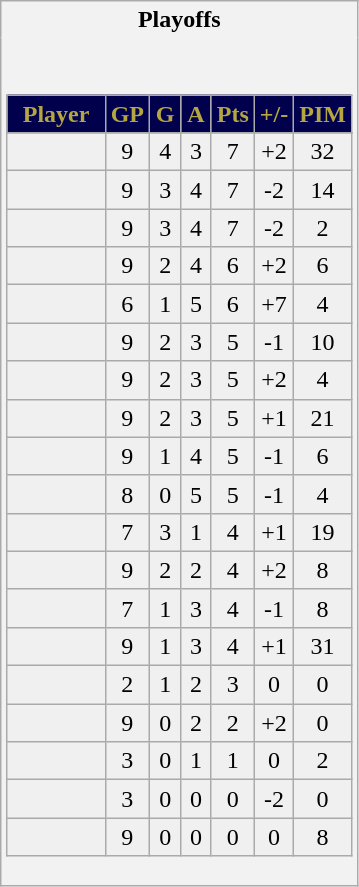<table class="wikitable" style="border: 1px solid #aaa;">
<tr>
<th style="border: 0;">Playoffs</th>
</tr>
<tr>
<td style="background: #f2f2f2; border: 0; text-align: center;"><br><table class="wikitable sortable" width="100%">
<tr align=center>
<th style="background:#00004D;color:#B5A642;" width="40%">Player</th>
<th style="background:#00004D;color:#B5A642;" width="10%">GP</th>
<th style="background:#00004D;color:#B5A642;" width="10%">G</th>
<th style="background:#00004D;color:#B5A642;" width="10%">A</th>
<th style="background:#00004D;color:#B5A642;" width="10%">Pts</th>
<th style="background:#00004D;color:#B5A642;" width="10%">+/-</th>
<th style="background:#00004D;color:#B5A642;" width="10%">PIM</th>
</tr>
<tr align=center>
</tr>
<tr bgcolor="#f0f0f0">
<td></td>
<td>9</td>
<td>4</td>
<td>3</td>
<td>7</td>
<td>+2</td>
<td>32</td>
</tr>
<tr bgcolor="#f0f0f0">
<td></td>
<td>9</td>
<td>3</td>
<td>4</td>
<td>7</td>
<td>-2</td>
<td>14</td>
</tr>
<tr bgcolor="#f0f0f0">
<td></td>
<td>9</td>
<td>3</td>
<td>4</td>
<td>7</td>
<td>-2</td>
<td>2</td>
</tr>
<tr bgcolor="#f0f0f0">
<td></td>
<td>9</td>
<td>2</td>
<td>4</td>
<td>6</td>
<td>+2</td>
<td>6</td>
</tr>
<tr bgcolor="#f0f0f0">
<td></td>
<td>6</td>
<td>1</td>
<td>5</td>
<td>6</td>
<td>+7</td>
<td>4</td>
</tr>
<tr bgcolor="#f0f0f0">
<td></td>
<td>9</td>
<td>2</td>
<td>3</td>
<td>5</td>
<td>-1</td>
<td>10</td>
</tr>
<tr bgcolor="#f0f0f0">
<td></td>
<td>9</td>
<td>2</td>
<td>3</td>
<td>5</td>
<td>+2</td>
<td>4</td>
</tr>
<tr bgcolor="#f0f0f0">
<td></td>
<td>9</td>
<td>2</td>
<td>3</td>
<td>5</td>
<td>+1</td>
<td>21</td>
</tr>
<tr bgcolor="#f0f0f0">
<td></td>
<td>9</td>
<td>1</td>
<td>4</td>
<td>5</td>
<td>-1</td>
<td>6</td>
</tr>
<tr bgcolor="#f0f0f0">
<td></td>
<td>8</td>
<td>0</td>
<td>5</td>
<td>5</td>
<td>-1</td>
<td>4</td>
</tr>
<tr bgcolor="#f0f0f0">
<td></td>
<td>7</td>
<td>3</td>
<td>1</td>
<td>4</td>
<td>+1</td>
<td>19</td>
</tr>
<tr bgcolor="#f0f0f0">
<td></td>
<td>9</td>
<td>2</td>
<td>2</td>
<td>4</td>
<td>+2</td>
<td>8</td>
</tr>
<tr bgcolor="#f0f0f0">
<td></td>
<td>7</td>
<td>1</td>
<td>3</td>
<td>4</td>
<td>-1</td>
<td>8</td>
</tr>
<tr bgcolor="#f0f0f0">
<td></td>
<td>9</td>
<td>1</td>
<td>3</td>
<td>4</td>
<td>+1</td>
<td>31</td>
</tr>
<tr bgcolor="#f0f0f0">
<td></td>
<td>2</td>
<td>1</td>
<td>2</td>
<td>3</td>
<td>0</td>
<td>0</td>
</tr>
<tr bgcolor="#f0f0f0">
<td></td>
<td>9</td>
<td>0</td>
<td>2</td>
<td>2</td>
<td>+2</td>
<td>0</td>
</tr>
<tr bgcolor="#f0f0f0">
<td></td>
<td>3</td>
<td>0</td>
<td>1</td>
<td>1</td>
<td>0</td>
<td>2</td>
</tr>
<tr bgcolor="#f0f0f0">
<td></td>
<td>3</td>
<td>0</td>
<td>0</td>
<td>0</td>
<td>-2</td>
<td>0</td>
</tr>
<tr bgcolor="#f0f0f0">
<td></td>
<td>9</td>
<td>0</td>
<td>0</td>
<td>0</td>
<td>0</td>
<td>8</td>
</tr>
</table>
</td>
</tr>
</table>
